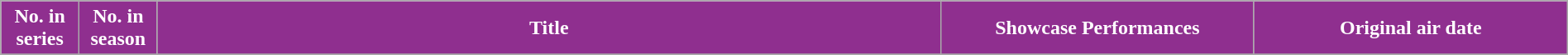<table class="wikitable plainrowheaders" style="width:100%; margin:auto; background:#FFF;">
<tr>
<th width="5%" style="background-color: #8F2F8F; color:#ffffff;">No. in<br>series </th>
<th width="5%" style="background-color: #8F2F8F; color:#ffffff;">No. in<br>season </th>
<th width="50%" style="background-color: #8F2F8F; color:#ffffff;">Title</th>
<th width="20%" style="background-color: #8F2F8F; color:#ffffff;">Showcase Performances</th>
<th width="20%" style="background-color: #8F2F8F; color:#ffffff;">Original air date</th>
</tr>
<tr>
</tr>
</table>
